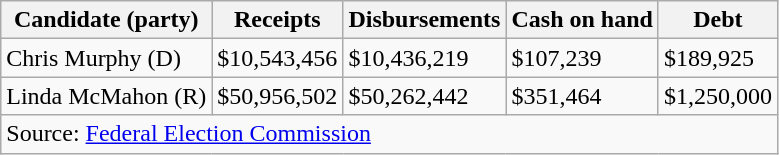<table class="wikitable sortable">
<tr>
<th>Candidate (party)</th>
<th>Receipts</th>
<th>Disbursements</th>
<th>Cash on hand</th>
<th>Debt</th>
</tr>
<tr>
<td>Chris Murphy (D)</td>
<td>$10,543,456</td>
<td>$10,436,219</td>
<td>$107,239</td>
<td>$189,925</td>
</tr>
<tr>
<td>Linda McMahon (R)</td>
<td>$50,956,502</td>
<td>$50,262,442</td>
<td>$351,464</td>
<td>$1,250,000</td>
</tr>
<tr>
<td colspan=5>Source: <a href='#'>Federal Election Commission</a></td>
</tr>
</table>
